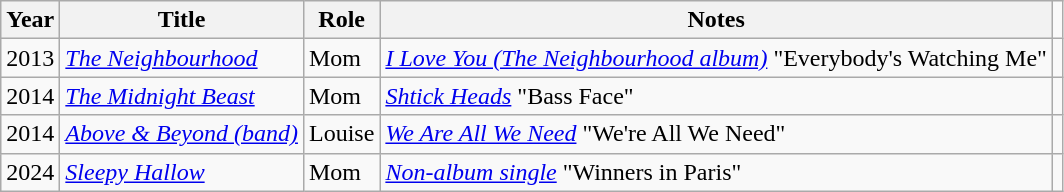<table class="wikitable sortable">
<tr>
<th>Year</th>
<th>Title</th>
<th>Role</th>
<th>Notes</th>
</tr>
<tr>
<td>2013</td>
<td><em><a href='#'>The Neighbourhood</a></em></td>
<td>Mom</td>
<td><em><a href='#'>I Love You (The Neighbourhood album)</a></em>  "Everybody's Watching Me"</td>
<td></td>
</tr>
<tr>
<td>2014</td>
<td><em><a href='#'>The Midnight Beast</a></em></td>
<td>Mom</td>
<td><em><a href='#'>Shtick Heads</a></em>  "Bass Face"</td>
<td></td>
</tr>
<tr>
<td>2014</td>
<td><em><a href='#'>Above & Beyond (band)</a></em></td>
<td>Louise</td>
<td><em><a href='#'>We Are All We Need</a></em>  "We're All We Need"</td>
<td></td>
</tr>
<tr>
<td>2024</td>
<td><em><a href='#'>Sleepy Hallow</a></em></td>
<td>Mom</td>
<td><em><a href='#'>Non-album single</a></em>  "Winners in Paris"</td>
<td></td>
</tr>
</table>
